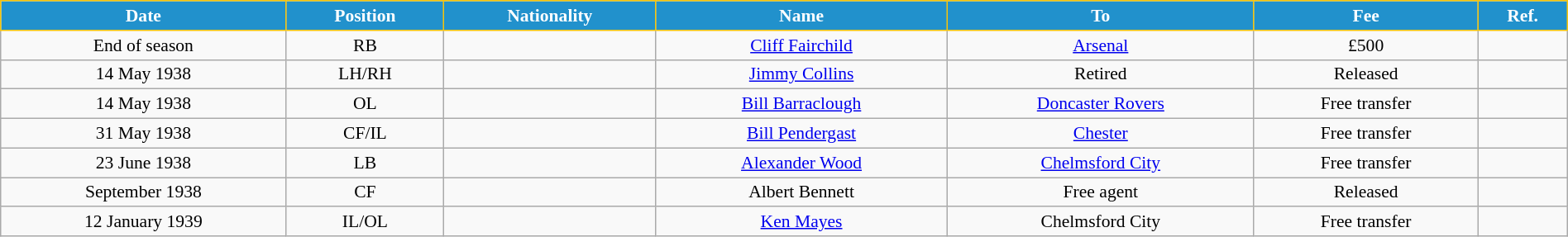<table class="wikitable" style="text-align:center; font-size:90%; width:100%;">
<tr>
<th style="background:#2191CC; color:white; border:1px solid #F7C408; text-align:center;">Date</th>
<th style="background:#2191CC; color:white; border:1px solid #F7C408; text-align:center;">Position</th>
<th style="background:#2191CC; color:white; border:1px solid #F7C408; text-align:center;">Nationality</th>
<th style="background:#2191CC; color:white; border:1px solid #F7C408; text-align:center;">Name</th>
<th style="background:#2191CC; color:white; border:1px solid #F7C408; text-align:center;">To</th>
<th style="background:#2191CC; color:white; border:1px solid #F7C408; text-align:center;">Fee</th>
<th style="background:#2191CC; color:white; border:1px solid #F7C408; text-align:center;">Ref.</th>
</tr>
<tr>
<td>End of season</td>
<td>RB</td>
<td></td>
<td><a href='#'>Cliff Fairchild</a></td>
<td> <a href='#'>Arsenal</a></td>
<td>£500</td>
<td></td>
</tr>
<tr>
<td>14 May 1938</td>
<td>LH/RH</td>
<td></td>
<td><a href='#'>Jimmy Collins</a></td>
<td>Retired</td>
<td>Released</td>
<td></td>
</tr>
<tr>
<td>14 May 1938</td>
<td>OL</td>
<td></td>
<td><a href='#'>Bill Barraclough</a></td>
<td> <a href='#'>Doncaster Rovers</a></td>
<td>Free transfer</td>
<td></td>
</tr>
<tr>
<td>31 May 1938</td>
<td>CF/IL</td>
<td></td>
<td><a href='#'>Bill Pendergast</a></td>
<td> <a href='#'>Chester</a></td>
<td>Free transfer</td>
<td></td>
</tr>
<tr>
<td>23 June 1938</td>
<td>LB</td>
<td></td>
<td><a href='#'>Alexander Wood</a></td>
<td> <a href='#'>Chelmsford City</a></td>
<td>Free transfer</td>
<td></td>
</tr>
<tr>
<td>September 1938</td>
<td>CF</td>
<td></td>
<td>Albert Bennett</td>
<td>Free agent</td>
<td>Released</td>
<td></td>
</tr>
<tr>
<td>12 January 1939</td>
<td>IL/OL</td>
<td></td>
<td><a href='#'>Ken Mayes</a></td>
<td> Chelmsford City</td>
<td>Free transfer</td>
<td></td>
</tr>
</table>
